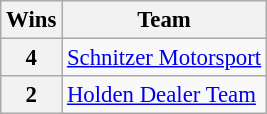<table class="wikitable" style="font-size: 95%;">
<tr>
<th>Wins</th>
<th>Team</th>
</tr>
<tr>
<th>4</th>
<td><a href='#'>Schnitzer Motorsport</a></td>
</tr>
<tr>
<th>2</th>
<td><a href='#'>Holden Dealer Team</a></td>
</tr>
</table>
